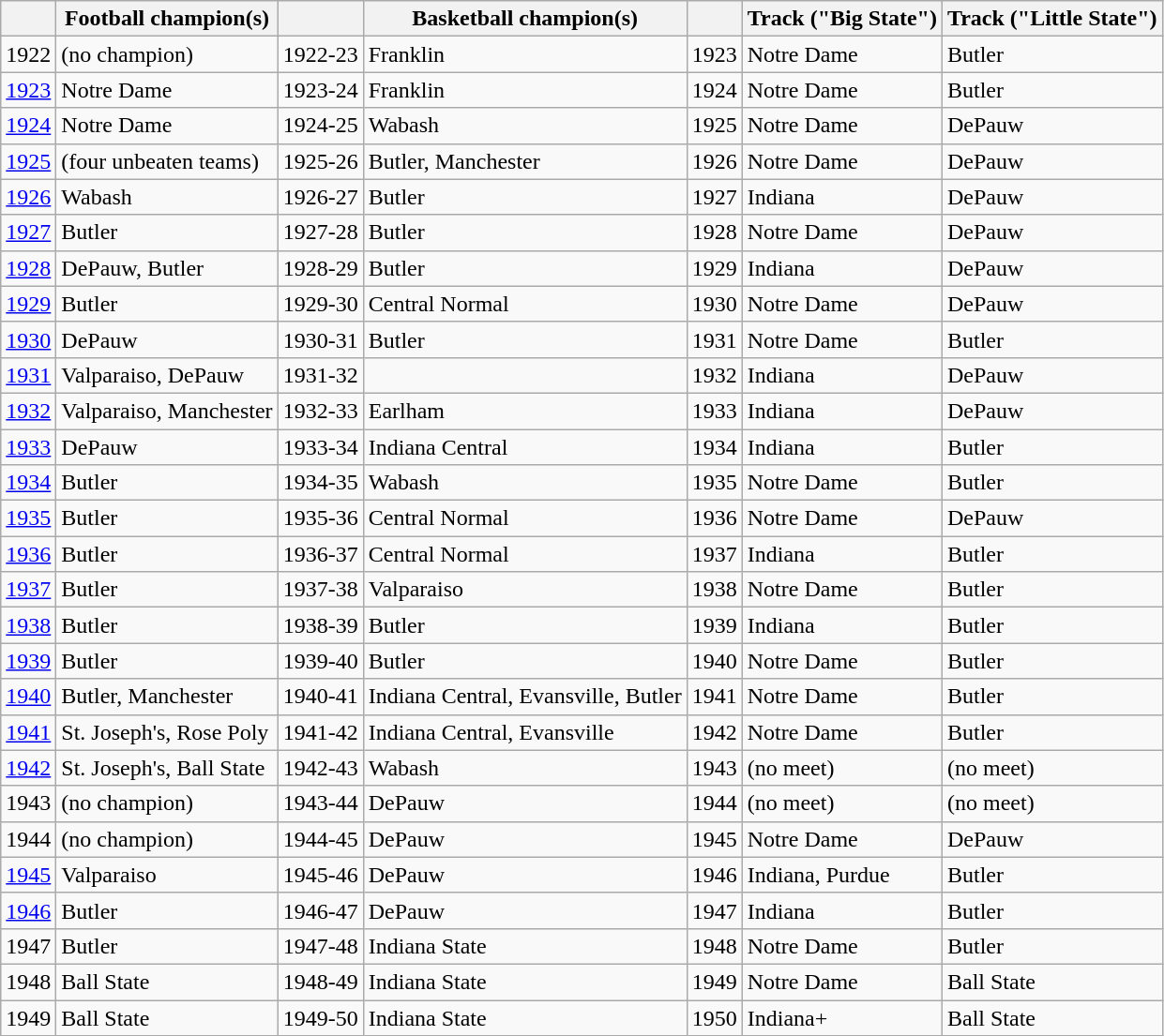<table class="wikitable sortable" style="text-align:left">
<tr>
<th scope="col"></th>
<th scope="col">Football champion(s)</th>
<th scope="col"></th>
<th scope="col">Basketball champion(s)</th>
<th scope="col"></th>
<th scope="col">Track ("Big State")</th>
<th scope="col">Track ("Little State")</th>
</tr>
<tr>
<td scope="row">1922</td>
<td>(no champion)</td>
<td>1922-23</td>
<td>Franklin</td>
<td>1923</td>
<td>Notre Dame</td>
<td>Butler</td>
</tr>
<tr>
<td scope="row"><a href='#'>1923</a></td>
<td>Notre Dame</td>
<td>1923-24</td>
<td>Franklin</td>
<td>1924</td>
<td>Notre Dame</td>
<td>Butler</td>
</tr>
<tr>
<td scope="row"><a href='#'>1924</a></td>
<td>Notre Dame</td>
<td>1924-25</td>
<td>Wabash</td>
<td>1925</td>
<td>Notre Dame</td>
<td>DePauw</td>
</tr>
<tr>
<td scope="row"><a href='#'>1925</a></td>
<td>(four unbeaten teams)</td>
<td>1925-26</td>
<td>Butler, Manchester</td>
<td>1926</td>
<td>Notre Dame</td>
<td>DePauw</td>
</tr>
<tr>
<td scope="row"><a href='#'>1926</a></td>
<td>Wabash</td>
<td>1926-27</td>
<td>Butler</td>
<td>1927</td>
<td>Indiana</td>
<td>DePauw</td>
</tr>
<tr>
<td scope="row"><a href='#'>1927</a></td>
<td>Butler</td>
<td>1927-28</td>
<td>Butler</td>
<td>1928</td>
<td>Notre Dame</td>
<td>DePauw</td>
</tr>
<tr>
<td scope="row"><a href='#'>1928</a></td>
<td>DePauw, Butler</td>
<td>1928-29</td>
<td>Butler</td>
<td>1929</td>
<td>Indiana</td>
<td>DePauw</td>
</tr>
<tr>
<td scope="row"><a href='#'>1929</a></td>
<td>Butler</td>
<td>1929-30</td>
<td>Central Normal</td>
<td>1930</td>
<td>Notre Dame</td>
<td>DePauw</td>
</tr>
<tr>
<td scope="row"><a href='#'>1930</a></td>
<td>DePauw</td>
<td>1930-31</td>
<td>Butler</td>
<td>1931</td>
<td>Notre Dame</td>
<td>Butler</td>
</tr>
<tr>
<td scope="row"><a href='#'>1931</a></td>
<td>Valparaiso, DePauw</td>
<td>1931-32</td>
<td></td>
<td>1932</td>
<td>Indiana</td>
<td>DePauw</td>
</tr>
<tr>
<td scope="row"><a href='#'>1932</a></td>
<td>Valparaiso, Manchester</td>
<td>1932-33</td>
<td>Earlham</td>
<td>1933</td>
<td>Indiana</td>
<td>DePauw</td>
</tr>
<tr>
<td scope="row"><a href='#'>1933</a></td>
<td>DePauw</td>
<td>1933-34</td>
<td>Indiana Central</td>
<td>1934</td>
<td>Indiana</td>
<td>Butler</td>
</tr>
<tr>
<td scope="row"><a href='#'>1934</a></td>
<td>Butler</td>
<td>1934-35</td>
<td>Wabash</td>
<td>1935</td>
<td>Notre Dame</td>
<td>Butler</td>
</tr>
<tr>
<td scope="row"><a href='#'>1935</a></td>
<td>Butler</td>
<td>1935-36</td>
<td>Central Normal</td>
<td>1936</td>
<td>Notre Dame</td>
<td>DePauw</td>
</tr>
<tr>
<td scope="row"><a href='#'>1936</a></td>
<td>Butler</td>
<td>1936-37</td>
<td>Central Normal</td>
<td>1937</td>
<td>Indiana</td>
<td>Butler</td>
</tr>
<tr>
<td scope="row"><a href='#'>1937</a></td>
<td>Butler</td>
<td>1937-38</td>
<td>Valparaiso</td>
<td>1938</td>
<td>Notre Dame</td>
<td>Butler</td>
</tr>
<tr>
<td scope="row"><a href='#'>1938</a></td>
<td>Butler</td>
<td>1938-39</td>
<td>Butler</td>
<td>1939</td>
<td>Indiana</td>
<td>Butler</td>
</tr>
<tr>
<td scope="row"><a href='#'>1939</a></td>
<td>Butler</td>
<td>1939-40</td>
<td>Butler</td>
<td>1940</td>
<td>Notre Dame</td>
<td>Butler</td>
</tr>
<tr>
<td scope="row"><a href='#'>1940</a></td>
<td>Butler, Manchester</td>
<td>1940-41</td>
<td>Indiana Central, Evansville, Butler</td>
<td>1941</td>
<td>Notre Dame</td>
<td>Butler</td>
</tr>
<tr>
<td scope="row"><a href='#'>1941</a></td>
<td>St. Joseph's, Rose Poly</td>
<td>1941-42</td>
<td>Indiana Central, Evansville</td>
<td>1942</td>
<td>Notre Dame</td>
<td>Butler</td>
</tr>
<tr>
<td scope="row"><a href='#'>1942</a></td>
<td>St. Joseph's, Ball State</td>
<td>1942-43</td>
<td>Wabash</td>
<td>1943</td>
<td>(no meet)</td>
<td>(no meet)</td>
</tr>
<tr>
<td scope="row">1943</td>
<td>(no champion)</td>
<td>1943-44</td>
<td>DePauw</td>
<td>1944</td>
<td>(no meet)</td>
<td>(no meet)</td>
</tr>
<tr>
<td scope="row">1944</td>
<td>(no champion)</td>
<td>1944-45</td>
<td>DePauw</td>
<td>1945</td>
<td>Notre Dame</td>
<td>DePauw</td>
</tr>
<tr>
<td scope="row"><a href='#'>1945</a></td>
<td>Valparaiso</td>
<td>1945-46</td>
<td>DePauw</td>
<td>1946</td>
<td>Indiana, Purdue</td>
<td>Butler</td>
</tr>
<tr>
<td scope="row"><a href='#'>1946</a></td>
<td>Butler</td>
<td>1946-47</td>
<td>DePauw</td>
<td>1947</td>
<td>Indiana</td>
<td>Butler</td>
</tr>
<tr>
<td scope="row">1947</td>
<td>Butler</td>
<td>1947-48</td>
<td>Indiana State</td>
<td>1948</td>
<td>Notre Dame</td>
<td>Butler</td>
</tr>
<tr>
<td scope="row">1948</td>
<td>Ball State</td>
<td>1948-49</td>
<td>Indiana State</td>
<td>1949</td>
<td>Notre Dame</td>
<td>Ball State</td>
</tr>
<tr>
<td scope="row">1949</td>
<td>Ball State</td>
<td>1949-50</td>
<td>Indiana State</td>
<td>1950</td>
<td>Indiana+</td>
<td>Ball State</td>
</tr>
</table>
